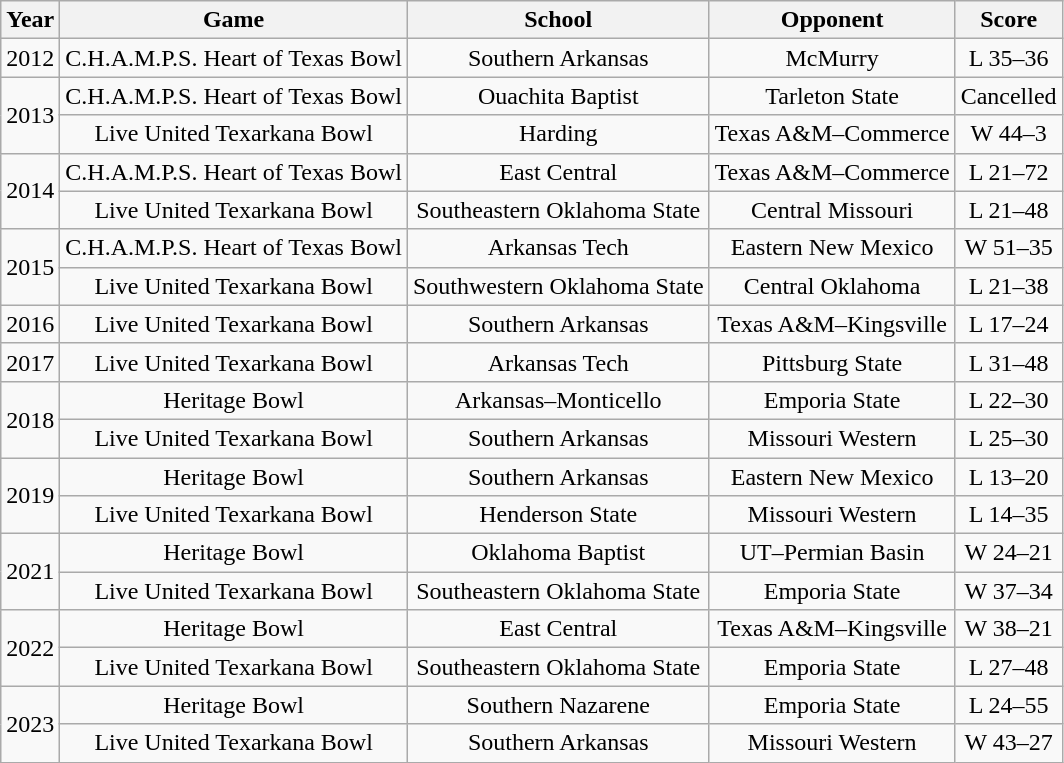<table class="wikitable" style=text-align:center>
<tr>
<th>Year</th>
<th>Game</th>
<th>School</th>
<th>Opponent</th>
<th>Score</th>
</tr>
<tr>
<td>2012</td>
<td>C.H.A.M.P.S. Heart of Texas Bowl</td>
<td>Southern Arkansas</td>
<td>McMurry</td>
<td>L 35–36</td>
</tr>
<tr>
<td rowspan=2>2013</td>
<td>C.H.A.M.P.S. Heart of Texas Bowl</td>
<td>Ouachita Baptist</td>
<td>Tarleton State</td>
<td>Cancelled</td>
</tr>
<tr>
<td>Live United Texarkana Bowl</td>
<td>Harding</td>
<td>Texas A&M–Commerce</td>
<td>W 44–3</td>
</tr>
<tr>
<td rowspan=2>2014</td>
<td>C.H.A.M.P.S. Heart of Texas Bowl</td>
<td>East Central</td>
<td>Texas A&M–Commerce</td>
<td>L 21–72</td>
</tr>
<tr>
<td>Live United Texarkana Bowl</td>
<td>Southeastern Oklahoma State</td>
<td>Central Missouri</td>
<td>L 21–48</td>
</tr>
<tr>
<td rowspan=2>2015</td>
<td>C.H.A.M.P.S. Heart of Texas Bowl</td>
<td>Arkansas Tech</td>
<td>Eastern New Mexico</td>
<td>W 51–35</td>
</tr>
<tr>
<td>Live United Texarkana Bowl</td>
<td>Southwestern Oklahoma State</td>
<td>Central Oklahoma</td>
<td>L 21–38</td>
</tr>
<tr>
<td>2016</td>
<td>Live United Texarkana Bowl</td>
<td>Southern Arkansas</td>
<td>Texas A&M–Kingsville</td>
<td>L 17–24</td>
</tr>
<tr>
<td>2017</td>
<td>Live United Texarkana Bowl</td>
<td>Arkansas Tech</td>
<td>Pittsburg State</td>
<td>L 31–48</td>
</tr>
<tr>
<td rowspan=2>2018</td>
<td>Heritage Bowl</td>
<td>Arkansas–Monticello</td>
<td>Emporia State</td>
<td>L 22–30</td>
</tr>
<tr>
<td>Live United Texarkana Bowl</td>
<td>Southern Arkansas</td>
<td>Missouri Western</td>
<td>L 25–30</td>
</tr>
<tr>
<td rowspan=2>2019</td>
<td>Heritage Bowl</td>
<td>Southern Arkansas</td>
<td>Eastern New Mexico</td>
<td>L 13–20</td>
</tr>
<tr>
<td>Live United Texarkana Bowl</td>
<td>Henderson State</td>
<td>Missouri Western</td>
<td>L 14–35</td>
</tr>
<tr>
<td rowspan=2>2021</td>
<td>Heritage Bowl</td>
<td>Oklahoma Baptist</td>
<td>UT–Permian Basin</td>
<td>W 24–21</td>
</tr>
<tr>
<td>Live United Texarkana Bowl</td>
<td>Southeastern Oklahoma State</td>
<td>Emporia State</td>
<td>W 37–34</td>
</tr>
<tr>
<td rowspan=2>2022</td>
<td>Heritage Bowl</td>
<td>East Central</td>
<td>Texas A&M–Kingsville</td>
<td>W 38–21</td>
</tr>
<tr>
<td>Live United Texarkana Bowl</td>
<td>Southeastern Oklahoma State</td>
<td>Emporia State</td>
<td>L 27–48</td>
</tr>
<tr>
<td rowspan=2>2023</td>
<td>Heritage Bowl</td>
<td>Southern Nazarene</td>
<td>Emporia State</td>
<td>L 24–55</td>
</tr>
<tr>
<td>Live United Texarkana Bowl</td>
<td>Southern Arkansas</td>
<td>Missouri Western</td>
<td>W 43–27</td>
</tr>
</table>
